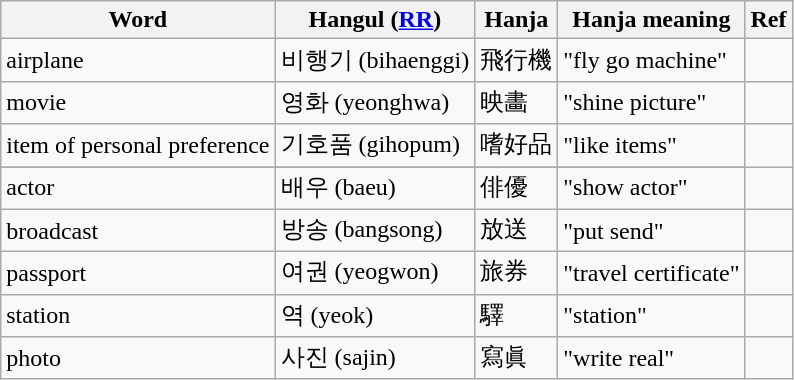<table class="wikitable">
<tr>
<th>Word</th>
<th>Hangul (<a href='#'>RR</a>)</th>
<th>Hanja</th>
<th>Hanja meaning</th>
<th>Ref</th>
</tr>
<tr>
<td>airplane</td>
<td>비행기 (bihaenggi)</td>
<td>飛行機</td>
<td>"fly go machine"</td>
<td></td>
</tr>
<tr>
<td>movie</td>
<td>영화 (yeonghwa)</td>
<td>映畵</td>
<td>"shine picture"</td>
<td></td>
</tr>
<tr>
<td>item of personal preference</td>
<td>기호품 (gihopum)</td>
<td>嗜好品</td>
<td>"like items"</td>
</tr>
<tr>
</tr>
<tr>
<td>actor</td>
<td>배우 (baeu)</td>
<td>俳優</td>
<td>"show actor"</td>
<td></td>
</tr>
<tr>
<td>broadcast</td>
<td>방송 (bangsong)</td>
<td>放送</td>
<td>"put send"</td>
<td></td>
</tr>
<tr>
<td>passport</td>
<td>여권 (yeogwon)</td>
<td>旅券</td>
<td>"travel certificate"</td>
<td></td>
</tr>
<tr>
<td>station</td>
<td>역 (yeok)</td>
<td>驛</td>
<td>"station"</td>
<td></td>
</tr>
<tr>
<td>photo</td>
<td>사진 (sajin)</td>
<td>寫眞</td>
<td>"write real"</td>
<td></td>
</tr>
</table>
